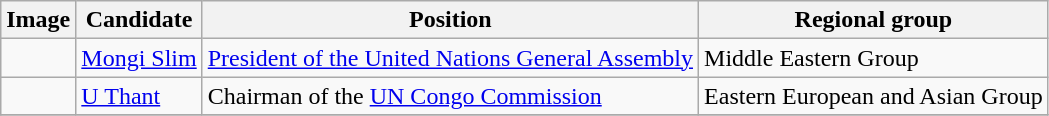<table class="wikitable" style="margin-left:1em; margin-right:0em; width:auto;">
<tr>
<th>Image</th>
<th>Candidate</th>
<th>Position</th>
<th>Regional group</th>
</tr>
<tr>
<td></td>
<td> <a href='#'>Mongi Slim</a></td>
<td><a href='#'>President of the United Nations General Assembly</a></td>
<td>Middle Eastern Group</td>
</tr>
<tr>
<td></td>
<td> <a href='#'>U Thant</a></td>
<td>Chairman of the <a href='#'>UN Congo Commission</a></td>
<td>Eastern European and Asian Group</td>
</tr>
<tr>
</tr>
</table>
